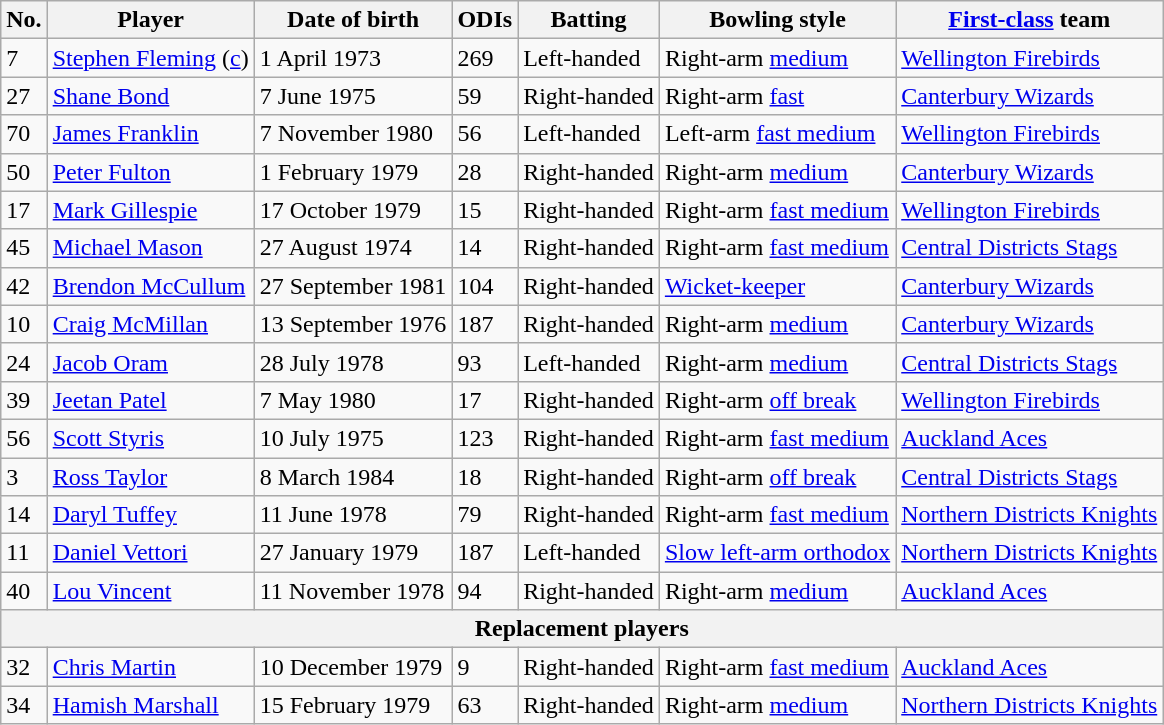<table class="wikitable">
<tr>
<th>No.</th>
<th>Player</th>
<th>Date of birth</th>
<th>ODIs</th>
<th>Batting</th>
<th>Bowling style</th>
<th><a href='#'>First-class</a> team</th>
</tr>
<tr>
<td>7</td>
<td><a href='#'>Stephen Fleming</a> (<a href='#'>c</a>)</td>
<td>1 April 1973</td>
<td>269</td>
<td>Left-handed</td>
<td>Right-arm <a href='#'>medium</a></td>
<td><a href='#'>Wellington Firebirds</a></td>
</tr>
<tr>
<td>27</td>
<td><a href='#'>Shane Bond</a></td>
<td>7 June 1975</td>
<td>59</td>
<td>Right-handed</td>
<td>Right-arm <a href='#'>fast</a></td>
<td><a href='#'>Canterbury Wizards</a></td>
</tr>
<tr>
<td>70</td>
<td><a href='#'>James Franklin</a></td>
<td>7 November 1980</td>
<td>56</td>
<td>Left-handed</td>
<td>Left-arm <a href='#'>fast medium</a></td>
<td><a href='#'>Wellington Firebirds</a></td>
</tr>
<tr>
<td>50</td>
<td><a href='#'>Peter Fulton</a></td>
<td>1 February 1979</td>
<td>28</td>
<td>Right-handed</td>
<td>Right-arm <a href='#'>medium</a></td>
<td><a href='#'>Canterbury Wizards</a></td>
</tr>
<tr>
<td>17</td>
<td><a href='#'>Mark Gillespie</a></td>
<td>17 October 1979</td>
<td>15</td>
<td>Right-handed</td>
<td>Right-arm <a href='#'>fast medium</a></td>
<td><a href='#'>Wellington Firebirds</a></td>
</tr>
<tr>
<td>45</td>
<td><a href='#'>Michael Mason</a></td>
<td>27 August 1974</td>
<td>14</td>
<td>Right-handed</td>
<td>Right-arm <a href='#'>fast medium</a></td>
<td><a href='#'>Central Districts Stags</a></td>
</tr>
<tr>
<td>42</td>
<td><a href='#'>Brendon McCullum</a></td>
<td>27 September 1981</td>
<td>104</td>
<td>Right-handed</td>
<td><a href='#'>Wicket-keeper</a></td>
<td><a href='#'>Canterbury Wizards</a></td>
</tr>
<tr>
<td>10</td>
<td><a href='#'>Craig McMillan</a></td>
<td>13 September 1976</td>
<td>187</td>
<td>Right-handed</td>
<td>Right-arm <a href='#'>medium</a></td>
<td><a href='#'>Canterbury Wizards</a></td>
</tr>
<tr>
<td>24</td>
<td><a href='#'>Jacob Oram</a></td>
<td>28 July 1978</td>
<td>93</td>
<td>Left-handed</td>
<td>Right-arm <a href='#'>medium</a></td>
<td><a href='#'>Central Districts Stags</a></td>
</tr>
<tr>
<td>39</td>
<td><a href='#'>Jeetan Patel</a></td>
<td>7 May 1980</td>
<td>17</td>
<td>Right-handed</td>
<td>Right-arm <a href='#'>off break</a></td>
<td><a href='#'>Wellington Firebirds</a></td>
</tr>
<tr>
<td>56</td>
<td><a href='#'>Scott Styris</a></td>
<td>10 July 1975</td>
<td>123</td>
<td>Right-handed</td>
<td>Right-arm <a href='#'>fast medium</a></td>
<td><a href='#'>Auckland Aces</a></td>
</tr>
<tr>
<td>3</td>
<td><a href='#'>Ross Taylor</a></td>
<td>8 March 1984</td>
<td>18</td>
<td>Right-handed</td>
<td>Right-arm <a href='#'>off break</a></td>
<td><a href='#'>Central Districts Stags</a></td>
</tr>
<tr>
<td>14</td>
<td><a href='#'>Daryl Tuffey</a></td>
<td>11 June 1978</td>
<td>79</td>
<td>Right-handed</td>
<td>Right-arm <a href='#'>fast medium</a></td>
<td><a href='#'>Northern Districts Knights</a></td>
</tr>
<tr>
<td>11</td>
<td><a href='#'>Daniel Vettori</a></td>
<td>27 January 1979</td>
<td>187</td>
<td>Left-handed</td>
<td><a href='#'>Slow left-arm orthodox</a></td>
<td><a href='#'>Northern Districts Knights</a></td>
</tr>
<tr>
<td>40</td>
<td><a href='#'>Lou Vincent</a></td>
<td>11 November 1978</td>
<td>94</td>
<td>Right-handed</td>
<td>Right-arm <a href='#'>medium</a></td>
<td><a href='#'>Auckland Aces</a></td>
</tr>
<tr>
<th colspan="7">Replacement players</th>
</tr>
<tr>
<td>32</td>
<td><a href='#'>Chris Martin</a></td>
<td>10 December 1979</td>
<td>9</td>
<td>Right-handed</td>
<td>Right-arm <a href='#'>fast medium</a></td>
<td><a href='#'>Auckland Aces</a></td>
</tr>
<tr>
<td>34</td>
<td><a href='#'>Hamish Marshall</a></td>
<td>15 February 1979</td>
<td>63</td>
<td>Right-handed</td>
<td>Right-arm <a href='#'>medium</a></td>
<td><a href='#'>Northern Districts Knights</a></td>
</tr>
</table>
